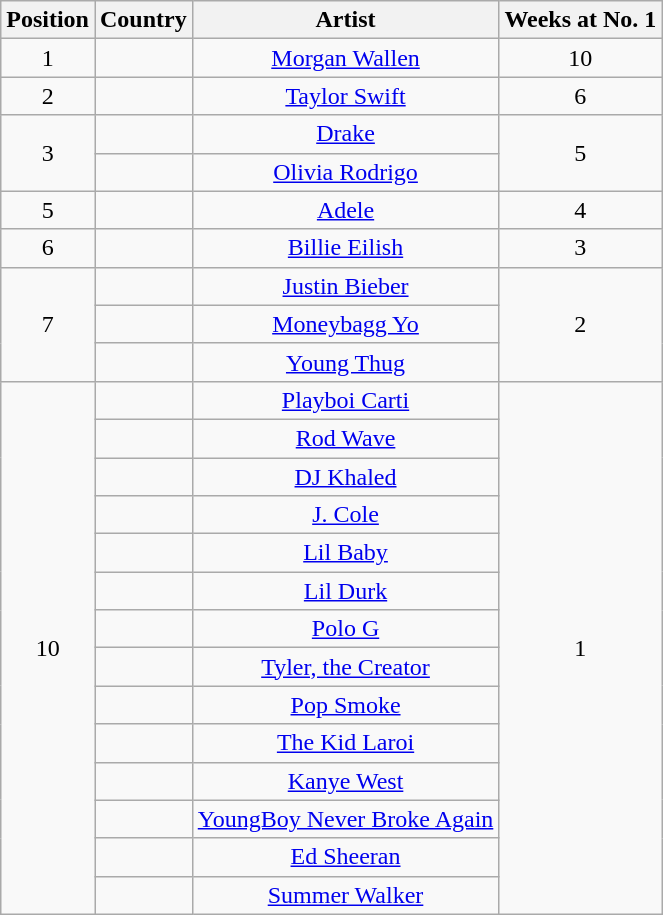<table class="wikitable plainrowheaders" style="text-align:center;">
<tr>
<th>Position </th>
<th>Country</th>
<th>Artist</th>
<th>Weeks at No. 1</th>
</tr>
<tr>
<td>1</td>
<td></td>
<td><a href='#'>Morgan Wallen</a></td>
<td>10</td>
</tr>
<tr>
<td>2</td>
<td></td>
<td><a href='#'>Taylor Swift</a></td>
<td>6</td>
</tr>
<tr>
<td rowspan=2>3</td>
<td></td>
<td><a href='#'>Drake</a></td>
<td rowspan=2>5</td>
</tr>
<tr>
<td></td>
<td><a href='#'>Olivia Rodrigo</a></td>
</tr>
<tr>
<td>5</td>
<td></td>
<td><a href='#'>Adele</a></td>
<td>4</td>
</tr>
<tr>
<td>6</td>
<td></td>
<td><a href='#'>Billie Eilish</a></td>
<td>3</td>
</tr>
<tr>
<td rowspan="3">7</td>
<td></td>
<td><a href='#'>Justin Bieber</a></td>
<td rowspan="3">2</td>
</tr>
<tr>
<td></td>
<td><a href='#'>Moneybagg Yo</a></td>
</tr>
<tr>
<td></td>
<td><a href='#'>Young Thug</a></td>
</tr>
<tr>
<td rowspan="15">10</td>
<td></td>
<td><a href='#'>Playboi Carti</a></td>
<td rowspan="15">1</td>
</tr>
<tr>
<td></td>
<td><a href='#'>Rod Wave</a></td>
</tr>
<tr>
<td></td>
<td><a href='#'>DJ Khaled</a></td>
</tr>
<tr>
<td></td>
<td><a href='#'>J. Cole</a></td>
</tr>
<tr>
<td></td>
<td><a href='#'>Lil Baby</a></td>
</tr>
<tr>
<td></td>
<td><a href='#'>Lil Durk</a></td>
</tr>
<tr>
<td></td>
<td><a href='#'>Polo G</a></td>
</tr>
<tr>
<td></td>
<td><a href='#'>Tyler, the Creator</a></td>
</tr>
<tr>
<td></td>
<td><a href='#'>Pop Smoke</a></td>
</tr>
<tr>
<td></td>
<td><a href='#'>The Kid Laroi</a></td>
</tr>
<tr>
<td></td>
<td><a href='#'>Kanye West</a></td>
</tr>
<tr>
<td></td>
<td><a href='#'>YoungBoy Never Broke Again</a></td>
</tr>
<tr>
<td></td>
<td><a href='#'>Ed Sheeran</a></td>
</tr>
<tr>
<td></td>
<td><a href='#'>Summer Walker</a></td>
</tr>
</table>
